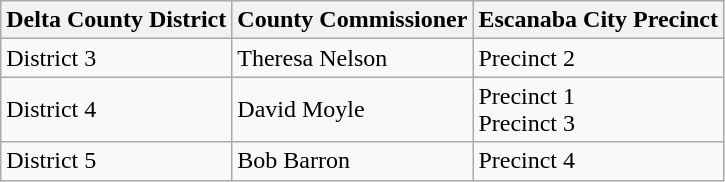<table class="wikitable">
<tr>
<th>Delta County District</th>
<th>County Commissioner</th>
<th>Escanaba City Precinct</th>
</tr>
<tr>
<td>District 3</td>
<td>Theresa Nelson</td>
<td>Precinct 2</td>
</tr>
<tr>
<td>District 4</td>
<td>David Moyle</td>
<td>Precinct 1<br>Precinct 3</td>
</tr>
<tr>
<td>District 5</td>
<td>Bob Barron</td>
<td>Precinct 4</td>
</tr>
</table>
